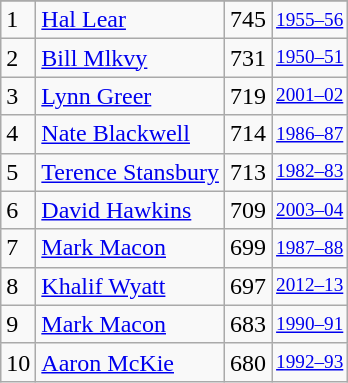<table class="wikitable">
<tr>
</tr>
<tr>
<td>1</td>
<td><a href='#'>Hal Lear</a></td>
<td>745</td>
<td style="font-size:80%;"><a href='#'>1955–56</a></td>
</tr>
<tr>
<td>2</td>
<td><a href='#'>Bill Mlkvy</a></td>
<td>731</td>
<td style="font-size:80%;"><a href='#'>1950–51</a></td>
</tr>
<tr>
<td>3</td>
<td><a href='#'>Lynn Greer</a></td>
<td>719</td>
<td style="font-size:80%;"><a href='#'>2001–02</a></td>
</tr>
<tr>
<td>4</td>
<td><a href='#'>Nate Blackwell</a></td>
<td>714</td>
<td style="font-size:80%;"><a href='#'>1986–87</a></td>
</tr>
<tr>
<td>5</td>
<td><a href='#'>Terence Stansbury</a></td>
<td>713</td>
<td style="font-size:80%;"><a href='#'>1982–83</a></td>
</tr>
<tr>
<td>6</td>
<td><a href='#'>David Hawkins</a></td>
<td>709</td>
<td style="font-size:80%;"><a href='#'>2003–04</a></td>
</tr>
<tr>
<td>7</td>
<td><a href='#'>Mark Macon</a></td>
<td>699</td>
<td style="font-size:80%;"><a href='#'>1987–88</a></td>
</tr>
<tr>
<td>8</td>
<td><a href='#'>Khalif Wyatt</a></td>
<td>697</td>
<td style="font-size:80%;"><a href='#'>2012–13</a></td>
</tr>
<tr>
<td>9</td>
<td><a href='#'>Mark Macon</a></td>
<td>683</td>
<td style="font-size:80%;"><a href='#'>1990–91</a></td>
</tr>
<tr>
<td>10</td>
<td><a href='#'>Aaron McKie</a></td>
<td>680</td>
<td style="font-size:80%;"><a href='#'>1992–93</a></td>
</tr>
</table>
